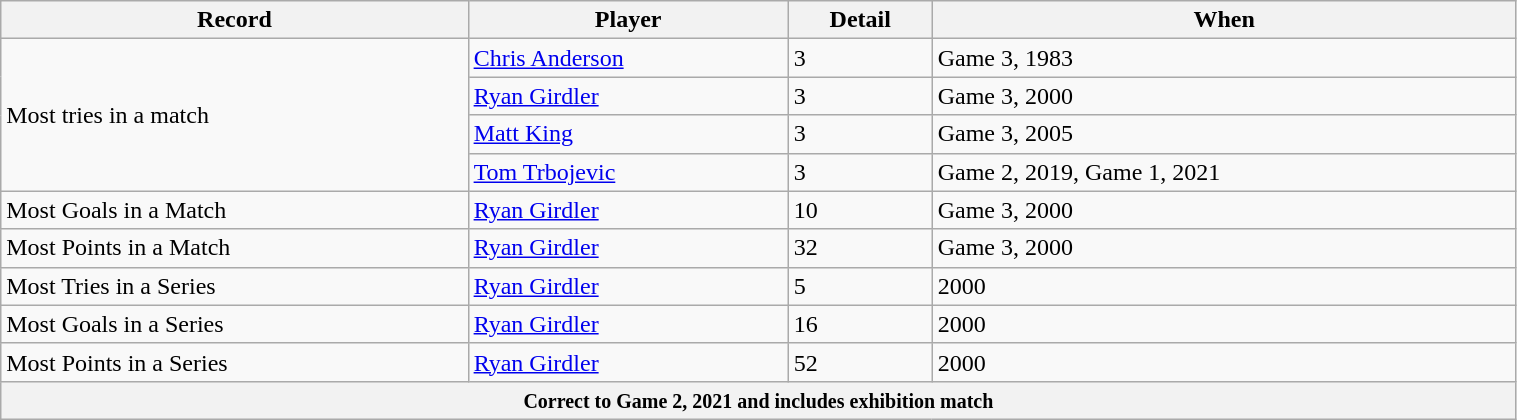<table class="wikitable" width=80%>
<tr>
<th>Record</th>
<th>Player</th>
<th>Detail</th>
<th>When</th>
</tr>
<tr>
<td rowspan="4">Most tries in a match</td>
<td><a href='#'>Chris Anderson</a></td>
<td>3</td>
<td>Game 3, 1983</td>
</tr>
<tr>
<td><a href='#'>Ryan Girdler</a></td>
<td>3</td>
<td>Game 3, 2000</td>
</tr>
<tr>
<td><a href='#'>Matt King</a></td>
<td>3</td>
<td>Game 3, 2005</td>
</tr>
<tr>
<td><a href='#'>Tom Trbojevic</a></td>
<td>3</td>
<td>Game 2, 2019, Game 1, 2021</td>
</tr>
<tr>
<td>Most Goals in a Match</td>
<td><a href='#'>Ryan Girdler</a></td>
<td>10</td>
<td>Game 3, 2000</td>
</tr>
<tr>
<td>Most Points in a Match</td>
<td><a href='#'>Ryan Girdler</a></td>
<td>32</td>
<td>Game 3, 2000</td>
</tr>
<tr>
<td>Most Tries in a Series</td>
<td><a href='#'>Ryan Girdler</a></td>
<td>5</td>
<td>2000</td>
</tr>
<tr>
<td>Most Goals in a Series</td>
<td><a href='#'>Ryan Girdler</a></td>
<td>16</td>
<td>2000</td>
</tr>
<tr>
<td>Most Points in a Series</td>
<td><a href='#'>Ryan Girdler</a></td>
<td>52</td>
<td>2000</td>
</tr>
<tr>
<th colspan="4"><small>Correct to Game 2, 2021 and includes exhibition match</small></th>
</tr>
</table>
